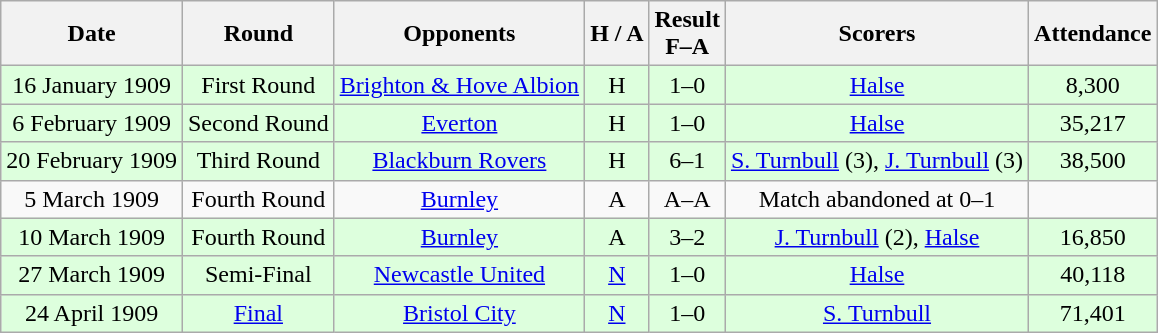<table class="wikitable" style="text-align:center">
<tr>
<th>Date</th>
<th>Round</th>
<th>Opponents</th>
<th>H / A</th>
<th>Result<br>F–A</th>
<th>Scorers</th>
<th>Attendance</th>
</tr>
<tr style="background:#dfd;">
<td>16 January 1909</td>
<td>First Round</td>
<td><a href='#'>Brighton & Hove Albion</a></td>
<td>H</td>
<td>1–0</td>
<td><a href='#'>Halse</a></td>
<td>8,300</td>
</tr>
<tr style="background:#dfd;">
<td>6 February 1909</td>
<td>Second Round</td>
<td><a href='#'>Everton</a></td>
<td>H</td>
<td>1–0</td>
<td><a href='#'>Halse</a></td>
<td>35,217</td>
</tr>
<tr style="background:#dfd;">
<td>20 February 1909</td>
<td>Third Round</td>
<td><a href='#'>Blackburn Rovers</a></td>
<td>H</td>
<td>6–1</td>
<td><a href='#'>S. Turnbull</a> (3), <a href='#'>J. Turnbull</a> (3)</td>
<td>38,500</td>
</tr>
<tr>
<td>5 March 1909</td>
<td>Fourth Round</td>
<td><a href='#'>Burnley</a></td>
<td>A</td>
<td>A–A</td>
<td>Match abandoned at 0–1</td>
<td></td>
</tr>
<tr style="background:#dfd;">
<td>10 March 1909</td>
<td>Fourth Round</td>
<td><a href='#'>Burnley</a></td>
<td>A</td>
<td>3–2</td>
<td><a href='#'>J. Turnbull</a> (2), <a href='#'>Halse</a></td>
<td>16,850</td>
</tr>
<tr style="background:#dfd;">
<td>27 March 1909</td>
<td>Semi-Final</td>
<td><a href='#'>Newcastle United</a></td>
<td><a href='#'>N</a></td>
<td>1–0</td>
<td><a href='#'>Halse</a></td>
<td>40,118</td>
</tr>
<tr style="background:#dfd;">
<td>24 April 1909</td>
<td><a href='#'>Final</a></td>
<td><a href='#'>Bristol City</a></td>
<td><a href='#'>N</a></td>
<td>1–0</td>
<td><a href='#'>S. Turnbull</a></td>
<td>71,401</td>
</tr>
</table>
